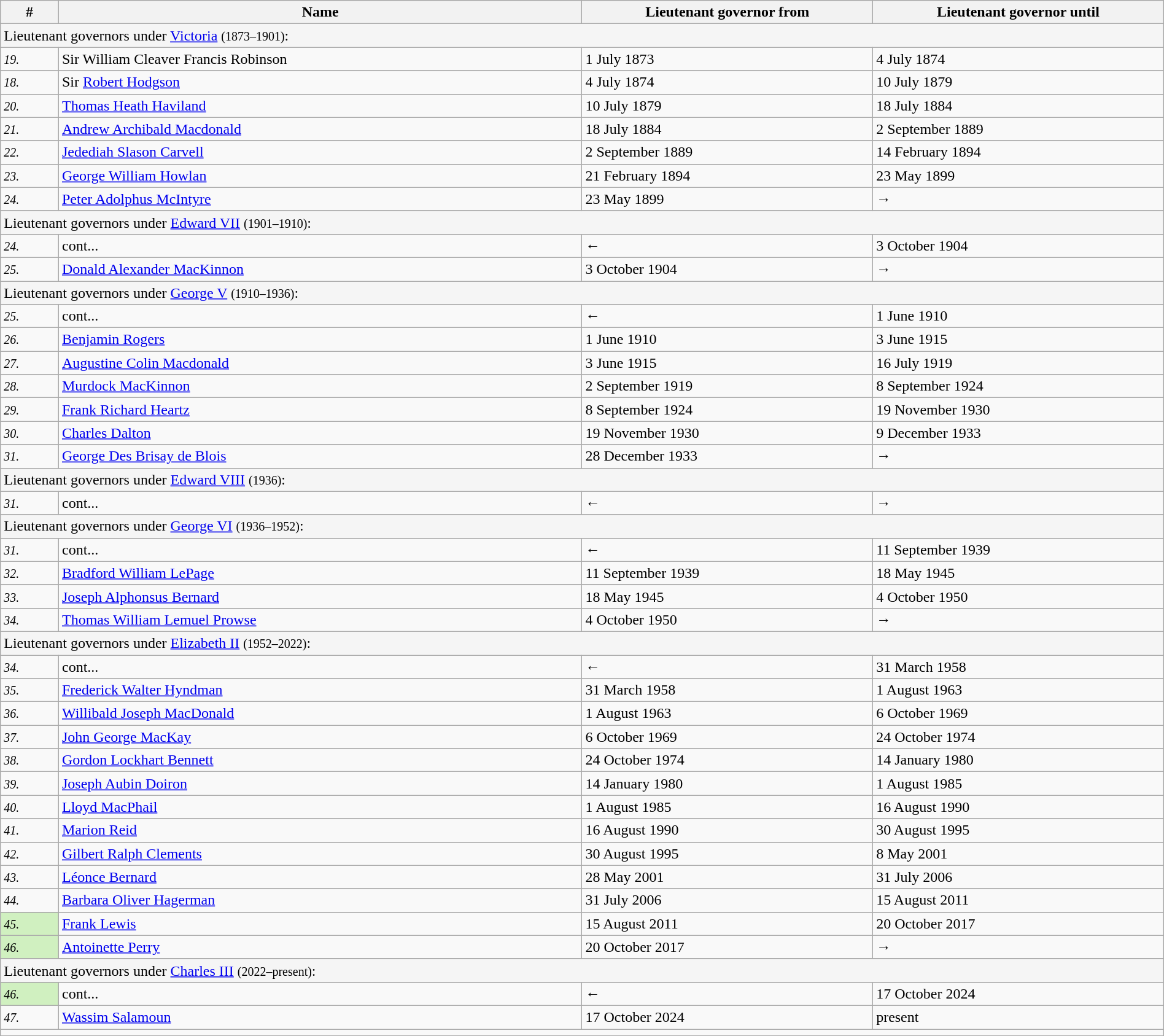<table class="wikitable" style="width:100%">
<tr>
<th width="5%">#</th>
<th width="45%">Name</th>
<th width="25%">Lieutenant governor from</th>
<th width="25%">Lieutenant governor until</th>
</tr>
<tr bgcolor="#F5F5F5">
<td colspan="5" align="left"><span>Lieutenant governors under <a href='#'>Victoria</a> <small>(1873–1901)</small>:</span></td>
</tr>
<tr>
<td><small><em>19.</em></small></td>
<td>Sir William Cleaver Francis Robinson </td>
<td>1 July 1873</td>
<td>4 July 1874</td>
</tr>
<tr>
<td><small><em>18.</em></small></td>
<td>Sir <a href='#'>Robert Hodgson</a></td>
<td>4 July 1874</td>
<td>10 July 1879</td>
</tr>
<tr>
<td><small><em>20.</em></small></td>
<td><a href='#'>Thomas Heath Haviland</a></td>
<td>10 July 1879</td>
<td>18 July 1884</td>
</tr>
<tr>
<td><small><em>21.</em></small></td>
<td><a href='#'>Andrew Archibald Macdonald</a></td>
<td>18 July 1884</td>
<td>2 September 1889</td>
</tr>
<tr>
<td><small><em>22.</em></small></td>
<td><a href='#'>Jedediah Slason Carvell</a></td>
<td>2 September 1889</td>
<td>14 February 1894</td>
</tr>
<tr>
<td><small><em>23.</em></small></td>
<td><a href='#'>George William Howlan</a></td>
<td>21 February 1894</td>
<td>23 May 1899</td>
</tr>
<tr>
<td><small><em>24.</em></small></td>
<td><a href='#'>Peter Adolphus McIntyre</a></td>
<td>23 May 1899</td>
<td>→</td>
</tr>
<tr bgcolor="#F5F5F5">
<td colspan="5" align="left"><span>Lieutenant governors under <a href='#'>Edward VII</a> <small>(1901–1910)</small>:</span></td>
</tr>
<tr>
<td><small><em>24.</em></small></td>
<td>cont...</td>
<td>←</td>
<td>3 October 1904</td>
</tr>
<tr>
<td><small><em>25.</em></small></td>
<td><a href='#'>Donald Alexander MacKinnon</a></td>
<td>3 October 1904</td>
<td>→</td>
</tr>
<tr bgcolor="#F5F5F5">
<td colspan="5" align="left"><span>Lieutenant governors under <a href='#'>George V</a> <small>(1910–1936)</small>:</span></td>
</tr>
<tr>
<td><small><em>25.</em></small></td>
<td>cont...</td>
<td>←</td>
<td>1 June 1910</td>
</tr>
<tr>
<td><small><em>26.</em></small></td>
<td><a href='#'>Benjamin Rogers</a></td>
<td>1 June 1910</td>
<td>3 June 1915</td>
</tr>
<tr>
<td><small><em>27.</em></small></td>
<td><a href='#'>Augustine Colin Macdonald</a></td>
<td>3 June 1915</td>
<td>16 July 1919</td>
</tr>
<tr>
<td><small><em>28.</em></small></td>
<td><a href='#'>Murdock MacKinnon</a></td>
<td>2 September 1919</td>
<td>8 September 1924</td>
</tr>
<tr>
<td><small><em>29.</em></small></td>
<td><a href='#'>Frank Richard Heartz</a></td>
<td>8 September 1924</td>
<td>19 November 1930</td>
</tr>
<tr>
<td><small><em>30.</em></small></td>
<td><a href='#'>Charles Dalton</a></td>
<td>19 November 1930</td>
<td>9 December 1933</td>
</tr>
<tr>
<td><small><em>31.</em></small></td>
<td><a href='#'>George Des Brisay de Blois</a></td>
<td>28 December 1933</td>
<td>→</td>
</tr>
<tr bgcolor="#F5F5F5">
<td colspan="5" align="left"><span>Lieutenant governors under <a href='#'>Edward VIII</a> <small>(1936)</small>:</span></td>
</tr>
<tr>
<td><small><em>31.</em></small></td>
<td>cont...</td>
<td>←</td>
<td>→</td>
</tr>
<tr bgcolor="#F5F5F5">
<td colspan="5" align="left"><span>Lieutenant governors under <a href='#'>George VI</a> <small>(1936–1952)</small>:</span></td>
</tr>
<tr>
<td><small><em>31.</em></small></td>
<td>cont...</td>
<td>←</td>
<td>11 September 1939</td>
</tr>
<tr>
<td><small><em>32.</em></small></td>
<td><a href='#'>Bradford William LePage</a></td>
<td>11 September 1939</td>
<td>18 May 1945</td>
</tr>
<tr>
<td><small><em>33.</em></small></td>
<td><a href='#'>Joseph Alphonsus Bernard</a></td>
<td>18 May 1945</td>
<td>4 October 1950</td>
</tr>
<tr>
<td><small><em>34.</em></small></td>
<td><a href='#'>Thomas William Lemuel Prowse</a></td>
<td>4 October 1950</td>
<td>→</td>
</tr>
<tr bgcolor="#F5F5F5">
<td colspan="5" align="left"><span>Lieutenant governors under <a href='#'>Elizabeth II</a> <small>(1952–2022)</small>:</span></td>
</tr>
<tr>
<td><small><em>34.</em></small></td>
<td>cont...</td>
<td>←</td>
<td>31 March 1958</td>
</tr>
<tr>
<td><small><em>35.</em></small></td>
<td><a href='#'>Frederick Walter Hyndman</a></td>
<td>31 March 1958</td>
<td>1 August 1963</td>
</tr>
<tr>
<td><small><em>36.</em></small></td>
<td><a href='#'>Willibald Joseph MacDonald</a></td>
<td>1 August 1963</td>
<td>6 October 1969</td>
</tr>
<tr>
<td><small><em>37.</em></small></td>
<td><a href='#'>John George MacKay</a></td>
<td>6 October 1969</td>
<td>24 October 1974</td>
</tr>
<tr>
<td><small><em>38.</em></small></td>
<td><a href='#'>Gordon Lockhart Bennett</a> </td>
<td>24 October 1974</td>
<td>14 January 1980</td>
</tr>
<tr>
<td><small><em>39.</em></small></td>
<td><a href='#'>Joseph Aubin Doiron</a> </td>
<td>14 January 1980</td>
<td>1 August 1985</td>
</tr>
<tr>
<td><small><em>40.</em></small></td>
<td><a href='#'>Lloyd MacPhail</a> </td>
<td>1 August 1985</td>
<td>16 August 1990</td>
</tr>
<tr>
<td><small><em>41.</em></small></td>
<td><a href='#'>Marion Reid</a> </td>
<td>16 August 1990</td>
<td>30 August 1995</td>
</tr>
<tr>
<td><small><em>42.</em></small></td>
<td><a href='#'>Gilbert Ralph Clements</a> </td>
<td>30 August 1995</td>
<td>8 May 2001</td>
</tr>
<tr>
<td><small><em>43.</em></small></td>
<td><a href='#'>Léonce Bernard</a> </td>
<td>28 May 2001</td>
<td>31 July 2006</td>
</tr>
<tr>
<td><small><em>44.</em></small></td>
<td><a href='#'>Barbara Oliver Hagerman</a> </td>
<td>31 July 2006</td>
<td>15 August 2011</td>
</tr>
<tr>
<td bgcolor="#D0F0C0"><small><em>45.</em></small></td>
<td><a href='#'>Frank Lewis</a> </td>
<td>15 August 2011</td>
<td>20 October 2017</td>
</tr>
<tr>
<td bgcolor="#D0F0C0"><small><em>46.</em></small></td>
<td><a href='#'>Antoinette Perry</a> </td>
<td>20 October 2017</td>
<td>→</td>
</tr>
<tr>
</tr>
<tr bgcolor="#F5F5F5">
<td colspan="5" align="left"><span>Lieutenant governors under <a href='#'>Charles III</a> <small>(2022–present)</small>:</span></td>
</tr>
<tr>
<td bgcolor="#D0F0C0"><small><em>46.</em></small></td>
<td>cont...</td>
<td>←</td>
<td>17 October 2024</td>
</tr>
<tr>
<td><small><em>47.</em></small></td>
<td><a href='#'>Wassim Salamoun</a></td>
<td>17 October 2024</td>
<td>present</td>
</tr>
<tr>
<td colspan="4"></td>
</tr>
</table>
